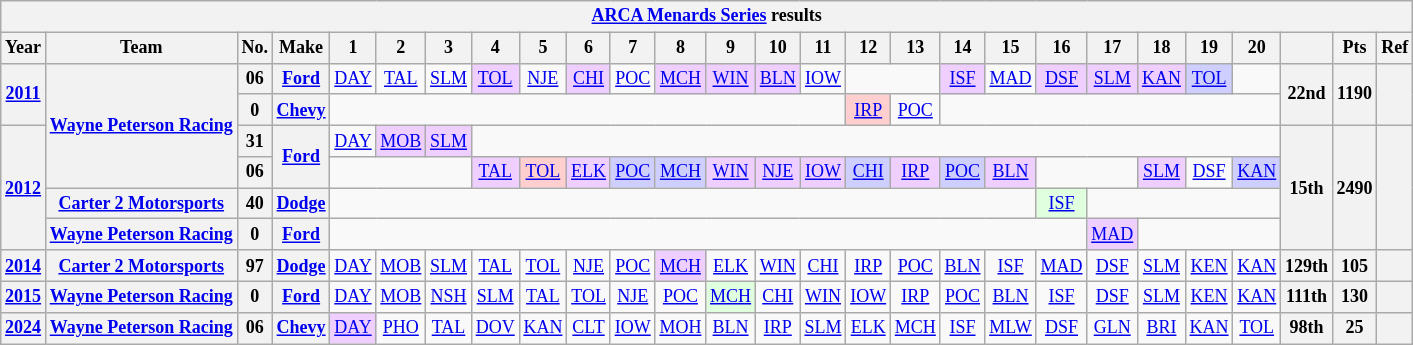<table class="wikitable" style="text-align:center; font-size:75%">
<tr>
<th colspan=48><a href='#'>ARCA Menards Series</a> results</th>
</tr>
<tr>
<th>Year</th>
<th>Team</th>
<th>No.</th>
<th>Make</th>
<th>1</th>
<th>2</th>
<th>3</th>
<th>4</th>
<th>5</th>
<th>6</th>
<th>7</th>
<th>8</th>
<th>9</th>
<th>10</th>
<th>11</th>
<th>12</th>
<th>13</th>
<th>14</th>
<th>15</th>
<th>16</th>
<th>17</th>
<th>18</th>
<th>19</th>
<th>20</th>
<th></th>
<th>Pts</th>
<th>Ref</th>
</tr>
<tr>
<th rowspan=2><a href='#'>2011</a></th>
<th rowspan=4><a href='#'>Wayne Peterson Racing</a></th>
<th>06</th>
<th><a href='#'>Ford</a></th>
<td><a href='#'>DAY</a></td>
<td><a href='#'>TAL</a></td>
<td><a href='#'>SLM</a></td>
<td style="background:#EFCFFF;"><a href='#'>TOL</a><br></td>
<td><a href='#'>NJE</a></td>
<td style="background:#EFCFFF;"><a href='#'>CHI</a><br></td>
<td><a href='#'>POC</a></td>
<td style="background:#EFCFFF;"><a href='#'>MCH</a><br></td>
<td style="background:#EFCFFF;"><a href='#'>WIN</a><br></td>
<td style="background:#EFCFFF;"><a href='#'>BLN</a><br></td>
<td><a href='#'>IOW</a></td>
<td colspan=2></td>
<td style="background:#EFCFFF;"><a href='#'>ISF</a><br></td>
<td><a href='#'>MAD</a></td>
<td style="background:#EFCFFF;"><a href='#'>DSF</a><br></td>
<td style="background:#EFCFFF;"><a href='#'>SLM</a><br></td>
<td style="background:#EFCFFF;"><a href='#'>KAN</a><br></td>
<td style="background:#CFCFFF;"><a href='#'>TOL</a><br></td>
<td></td>
<th rowspan=2>22nd</th>
<th rowspan=2>1190</th>
<th rowspan=2></th>
</tr>
<tr>
<th>0</th>
<th><a href='#'>Chevy</a></th>
<td colspan=11></td>
<td style="background:#FFCFCF;"><a href='#'>IRP</a><br></td>
<td><a href='#'>POC</a></td>
<td colspan=7></td>
</tr>
<tr>
<th rowspan=4><a href='#'>2012</a></th>
<th>31</th>
<th rowspan=2><a href='#'>Ford</a></th>
<td><a href='#'>DAY</a></td>
<td style="background:#EFCFFF;"><a href='#'>MOB</a><br></td>
<td style="background:#EFCFFF;"><a href='#'>SLM</a><br></td>
<td colspan=17></td>
<th rowspan=4>15th</th>
<th rowspan=4>2490</th>
<th rowspan=4></th>
</tr>
<tr>
<th>06</th>
<td colspan=3></td>
<td style="background:#EFCFFF;"><a href='#'>TAL</a><br></td>
<td style="background:#FFCFCF;"><a href='#'>TOL</a><br></td>
<td style="background:#EFCFFF;"><a href='#'>ELK</a><br></td>
<td style="background:#CFCFFF;"><a href='#'>POC</a><br></td>
<td style="background:#CFCFFF;"><a href='#'>MCH</a><br></td>
<td style="background:#EFCFFF;"><a href='#'>WIN</a><br></td>
<td style="background:#EFCFFF;"><a href='#'>NJE</a><br></td>
<td style="background:#EFCFFF;"><a href='#'>IOW</a><br></td>
<td style="background:#CFCFFF;"><a href='#'>CHI</a><br></td>
<td style="background:#EFCFFF;"><a href='#'>IRP</a><br></td>
<td style="background:#CFCFFF;"><a href='#'>POC</a><br></td>
<td style="background:#EFCFFF;"><a href='#'>BLN</a><br></td>
<td colspan=2></td>
<td style="background:#EFCFFF;"><a href='#'>SLM</a><br></td>
<td><a href='#'>DSF</a><br></td>
<td style="background:#CFCFFF;"><a href='#'>KAN</a><br></td>
</tr>
<tr>
<th><a href='#'>Carter 2 Motorsports</a></th>
<th>40</th>
<th><a href='#'>Dodge</a></th>
<td colspan=15></td>
<td style="background:#DFFFDF;"><a href='#'>ISF</a><br></td>
<td colspan=4></td>
</tr>
<tr>
<th><a href='#'>Wayne Peterson Racing</a></th>
<th>0</th>
<th><a href='#'>Ford</a></th>
<td colspan=16></td>
<td style="background:#EFCFFF;"><a href='#'>MAD</a><br></td>
<td colspan=3></td>
</tr>
<tr>
<th><a href='#'>2014</a></th>
<th><a href='#'>Carter 2 Motorsports</a></th>
<th>97</th>
<th><a href='#'>Dodge</a></th>
<td><a href='#'>DAY</a></td>
<td><a href='#'>MOB</a></td>
<td><a href='#'>SLM</a></td>
<td><a href='#'>TAL</a></td>
<td><a href='#'>TOL</a></td>
<td><a href='#'>NJE</a></td>
<td><a href='#'>POC</a></td>
<td style="background:#EFCFFF;"><a href='#'>MCH</a><br></td>
<td><a href='#'>ELK</a></td>
<td><a href='#'>WIN</a></td>
<td><a href='#'>CHI</a></td>
<td><a href='#'>IRP</a></td>
<td><a href='#'>POC</a></td>
<td><a href='#'>BLN</a></td>
<td><a href='#'>ISF</a></td>
<td><a href='#'>MAD</a></td>
<td><a href='#'>DSF</a></td>
<td><a href='#'>SLM</a></td>
<td><a href='#'>KEN</a></td>
<td><a href='#'>KAN</a></td>
<th>129th</th>
<th>105</th>
<th></th>
</tr>
<tr>
<th><a href='#'>2015</a></th>
<th><a href='#'>Wayne Peterson Racing</a></th>
<th>0</th>
<th><a href='#'>Ford</a></th>
<td><a href='#'>DAY</a></td>
<td><a href='#'>MOB</a></td>
<td><a href='#'>NSH</a></td>
<td><a href='#'>SLM</a></td>
<td><a href='#'>TAL</a></td>
<td><a href='#'>TOL</a></td>
<td><a href='#'>NJE</a></td>
<td><a href='#'>POC</a></td>
<td style="background:#DFFFDF;"><a href='#'>MCH</a><br></td>
<td><a href='#'>CHI</a></td>
<td><a href='#'>WIN</a></td>
<td><a href='#'>IOW</a></td>
<td><a href='#'>IRP</a></td>
<td><a href='#'>POC</a></td>
<td><a href='#'>BLN</a></td>
<td><a href='#'>ISF</a></td>
<td><a href='#'>DSF</a></td>
<td><a href='#'>SLM</a></td>
<td><a href='#'>KEN</a></td>
<td><a href='#'>KAN</a></td>
<th>111th</th>
<th>130</th>
<th></th>
</tr>
<tr>
<th><a href='#'>2024</a></th>
<th><a href='#'>Wayne Peterson Racing</a></th>
<th>06</th>
<th><a href='#'>Chevy</a></th>
<td style="background:#EFCFFF;"><a href='#'>DAY</a><br></td>
<td><a href='#'>PHO</a></td>
<td><a href='#'>TAL</a></td>
<td><a href='#'>DOV</a></td>
<td><a href='#'>KAN</a></td>
<td><a href='#'>CLT</a></td>
<td><a href='#'>IOW</a></td>
<td><a href='#'>MOH</a></td>
<td><a href='#'>BLN</a></td>
<td><a href='#'>IRP</a></td>
<td><a href='#'>SLM</a></td>
<td><a href='#'>ELK</a></td>
<td><a href='#'>MCH</a></td>
<td><a href='#'>ISF</a></td>
<td><a href='#'>MLW</a></td>
<td><a href='#'>DSF</a></td>
<td><a href='#'>GLN</a></td>
<td><a href='#'>BRI</a></td>
<td><a href='#'>KAN</a></td>
<td><a href='#'>TOL</a></td>
<th>98th</th>
<th>25</th>
<th></th>
</tr>
</table>
